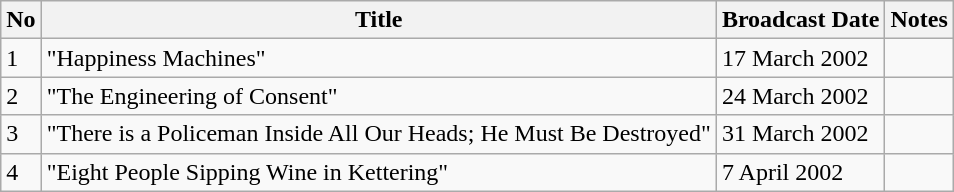<table class="wikitable">
<tr>
<th>No</th>
<th>Title</th>
<th>Broadcast Date</th>
<th>Notes</th>
</tr>
<tr>
<td>1</td>
<td>"Happiness Machines"</td>
<td>17 March 2002</td>
<td></td>
</tr>
<tr>
<td>2</td>
<td>"The Engineering of Consent"</td>
<td>24 March 2002</td>
<td></td>
</tr>
<tr>
<td>3</td>
<td>"There is a Policeman Inside All Our Heads; He Must Be Destroyed"</td>
<td>31 March 2002</td>
<td></td>
</tr>
<tr>
<td>4</td>
<td>"Eight People Sipping Wine in Kettering"</td>
<td>7 April 2002</td>
<td></td>
</tr>
</table>
